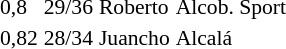<table style="font-size: 90%; border-collapse:collapse" border=0 cellspacing=0 cellpadding=2>
<tr bgcolor=#DCDCDC>
</tr>
<tr>
<td>0,8</td>
<td>29/36</td>
<td>Roberto</td>
<td>Alcob. Sport</td>
</tr>
<tr>
<td>0,82</td>
<td>28/34</td>
<td>Juancho</td>
<td>Alcalá</td>
</tr>
</table>
